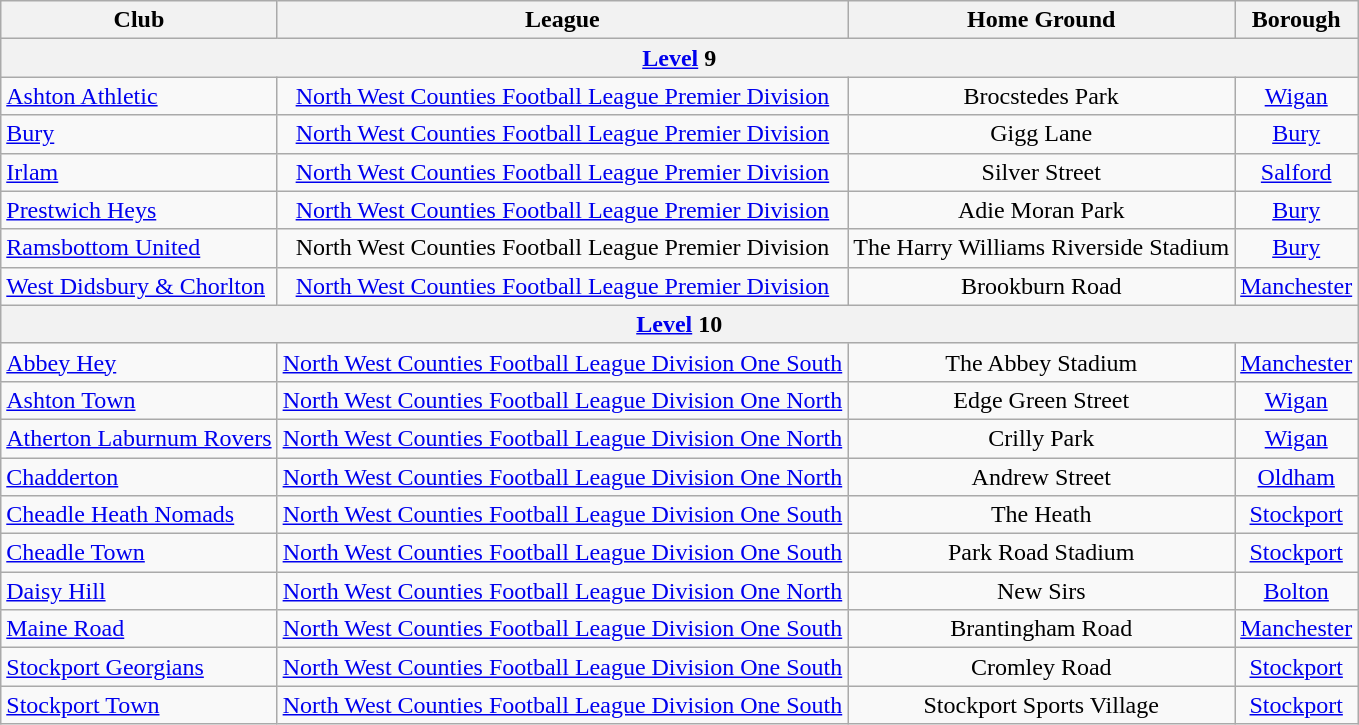<table class="wikitable sortable" border="1" style="text-align:center;">
<tr>
<th>Club</th>
<th>League</th>
<th>Home Ground</th>
<th>Borough</th>
</tr>
<tr>
<th colspan=5><a href='#'>Level</a> 9</th>
</tr>
<tr>
<td style="text-align:left;"><a href='#'>Ashton Athletic</a></td>
<td><a href='#'>North West Counties Football League Premier Division</a></td>
<td>Brocstedes Park</td>
<td><a href='#'>Wigan</a></td>
</tr>
<tr>
<td style="text-align:left;"><a href='#'>Bury</a></td>
<td><a href='#'>North West Counties Football League Premier Division</a></td>
<td>Gigg Lane</td>
<td><a href='#'>Bury</a></td>
</tr>
<tr>
<td style="text-align:left;"><a href='#'>Irlam</a></td>
<td><a href='#'>North West Counties Football League Premier Division</a></td>
<td>Silver Street</td>
<td><a href='#'>Salford</a></td>
</tr>
<tr>
<td style="text-align:left;"><a href='#'>Prestwich Heys</a></td>
<td><a href='#'>North West Counties Football League Premier Division</a></td>
<td>Adie Moran Park</td>
<td><a href='#'>Bury</a></td>
</tr>
<tr>
<td style="text-align:left;"><a href='#'>Ramsbottom United</a></td>
<td>North West Counties Football League Premier Division</td>
<td>The Harry Williams Riverside Stadium</td>
<td><a href='#'>Bury</a></td>
</tr>
<tr>
<td style="text-align:left;"><a href='#'>West Didsbury & Chorlton</a></td>
<td><a href='#'>North West Counties Football League Premier Division</a></td>
<td>Brookburn Road</td>
<td><a href='#'>Manchester</a></td>
</tr>
<tr>
<th colspan=5><a href='#'>Level</a> 10</th>
</tr>
<tr>
<td style="text-align:left;"><a href='#'>Abbey Hey</a></td>
<td><a href='#'>North West Counties Football League Division One South</a></td>
<td>The Abbey Stadium</td>
<td><a href='#'>Manchester</a></td>
</tr>
<tr>
<td style="text-align:left;"><a href='#'>Ashton Town</a></td>
<td><a href='#'>North West Counties Football League Division One North</a></td>
<td>Edge Green Street</td>
<td><a href='#'>Wigan</a></td>
</tr>
<tr>
<td style="text-align:left;"><a href='#'>Atherton Laburnum Rovers</a></td>
<td><a href='#'>North West Counties Football League Division One North</a></td>
<td>Crilly Park</td>
<td><a href='#'>Wigan</a></td>
</tr>
<tr>
<td style="text-align:left;"><a href='#'>Chadderton</a></td>
<td><a href='#'>North West Counties Football League Division One North</a></td>
<td>Andrew Street</td>
<td><a href='#'>Oldham</a></td>
</tr>
<tr>
<td style="text-align:left;"><a href='#'>Cheadle Heath Nomads</a></td>
<td><a href='#'>North West Counties Football League Division One South</a></td>
<td>The Heath</td>
<td><a href='#'>Stockport</a></td>
</tr>
<tr>
<td style="text-align:left;"><a href='#'>Cheadle Town</a></td>
<td><a href='#'>North West Counties Football League Division One South</a></td>
<td>Park Road Stadium</td>
<td><a href='#'>Stockport</a></td>
</tr>
<tr>
<td style="text-align:left;"><a href='#'>Daisy Hill</a></td>
<td><a href='#'>North West Counties Football League Division One North</a></td>
<td>New Sirs</td>
<td><a href='#'>Bolton</a></td>
</tr>
<tr>
<td style="text-align:left;"><a href='#'>Maine Road</a></td>
<td><a href='#'>North West Counties Football League Division One South</a></td>
<td>Brantingham Road</td>
<td><a href='#'>Manchester</a></td>
</tr>
<tr>
<td style="text-align:left;"><a href='#'>Stockport Georgians</a></td>
<td><a href='#'>North West Counties Football League Division One South</a></td>
<td>Cromley Road</td>
<td><a href='#'>Stockport</a></td>
</tr>
<tr>
<td style="text-align:left;"><a href='#'>Stockport Town</a></td>
<td><a href='#'>North West Counties Football League Division One South</a></td>
<td>Stockport Sports Village</td>
<td><a href='#'>Stockport</a></td>
</tr>
</table>
